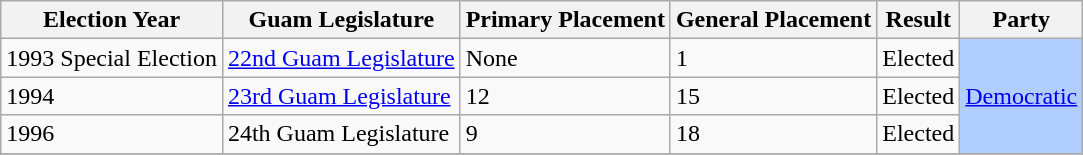<table class="wikitable sortable" id="elections">
<tr style="vertical-align:bottom;">
<th>Election Year</th>
<th>Guam Legislature</th>
<th>Primary Placement</th>
<th>General Placement</th>
<th>Result</th>
<th>Party</th>
</tr>
<tr>
<td>1993 Special Election</td>
<td><a href='#'>22nd Guam Legislature</a></td>
<td>None</td>
<td>1</td>
<td>Elected</td>
<td style="background-color: #B0CEFF"; rowspan="3"><a href='#'>Democratic</a></td>
</tr>
<tr>
<td>1994</td>
<td><a href='#'>23rd Guam Legislature</a></td>
<td>12</td>
<td>15</td>
<td>Elected</td>
</tr>
<tr>
<td>1996</td>
<td>24th Guam Legislature</td>
<td>9</td>
<td>18</td>
<td>Elected</td>
</tr>
<tr>
</tr>
</table>
